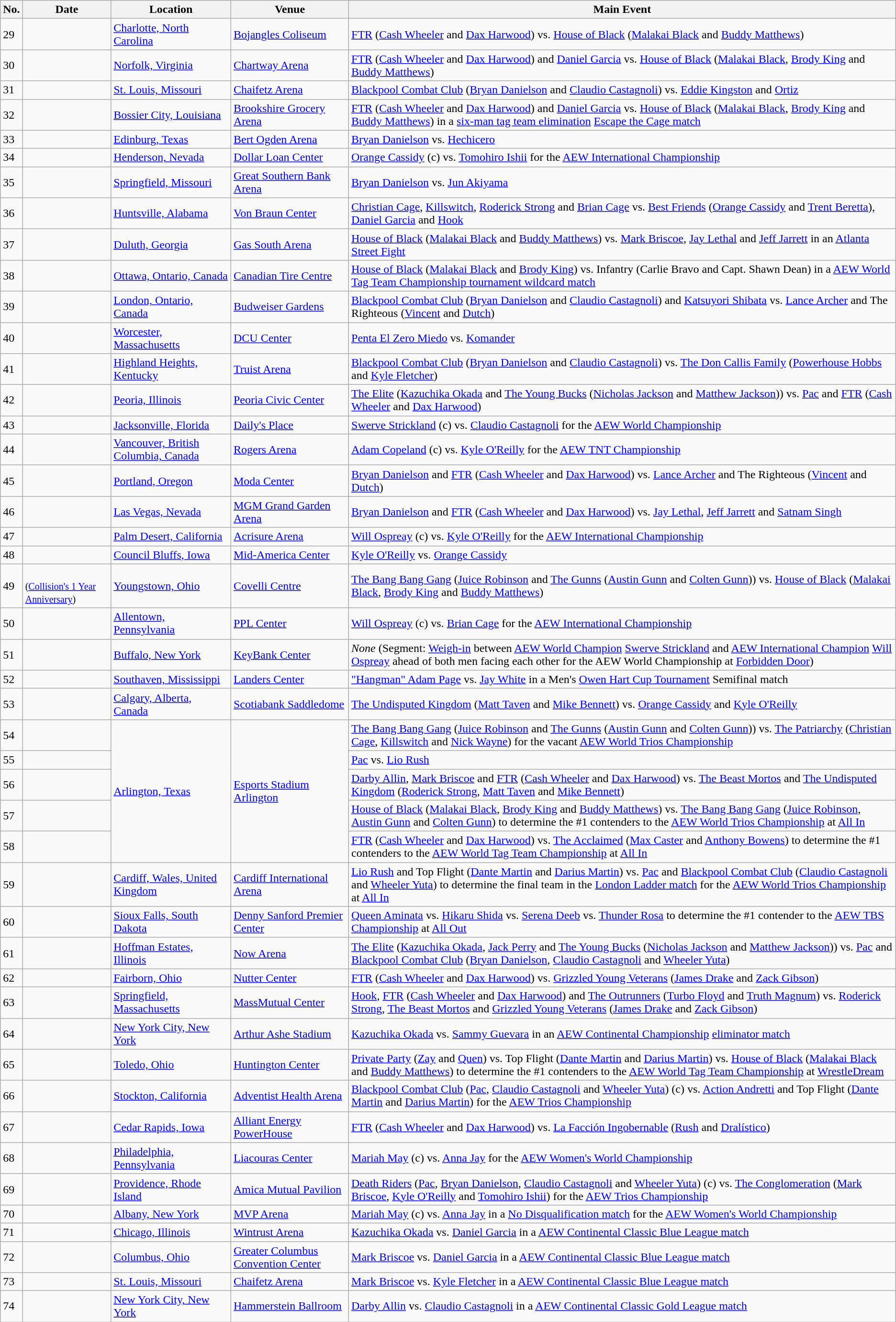<table class="wikitable sortable">
<tr>
<th>No.</th>
<th>Date</th>
<th>Location</th>
<th>Venue</th>
<th>Main Event</th>
</tr>
<tr>
<td>29</td>
<td></td>
<td><a href='#'>Charlotte, North Carolina</a></td>
<td><a href='#'>Bojangles Coliseum</a></td>
<td><a href='#'>FTR</a> (<a href='#'>Cash Wheeler</a> and <a href='#'>Dax Harwood</a>) vs. <a href='#'>House of Black</a> (<a href='#'>Malakai Black</a> and <a href='#'>Buddy Matthews</a>)</td>
</tr>
<tr>
<td>30</td>
<td></td>
<td><a href='#'>Norfolk, Virginia</a></td>
<td><a href='#'>Chartway Arena</a></td>
<td><a href='#'>FTR</a> (<a href='#'>Cash Wheeler</a> and <a href='#'>Dax Harwood</a>) and <a href='#'>Daniel Garcia</a> vs. <a href='#'>House of Black</a> (<a href='#'>Malakai Black</a>, <a href='#'>Brody King</a> and <a href='#'>Buddy Matthews</a>)</td>
</tr>
<tr>
<td>31</td>
<td></td>
<td><a href='#'>St. Louis, Missouri</a></td>
<td><a href='#'>Chaifetz Arena</a></td>
<td><a href='#'>Blackpool Combat Club</a> (<a href='#'>Bryan Danielson</a> and <a href='#'>Claudio Castagnoli</a>) vs. <a href='#'>Eddie Kingston</a> and <a href='#'>Ortiz</a></td>
</tr>
<tr>
<td>32</td>
<td></td>
<td><a href='#'>Bossier City, Louisiana</a></td>
<td><a href='#'>Brookshire Grocery Arena</a></td>
<td><a href='#'>FTR</a> (<a href='#'>Cash Wheeler</a> and <a href='#'>Dax Harwood</a>) and <a href='#'>Daniel Garcia</a> vs. <a href='#'>House of Black</a> (<a href='#'>Malakai Black</a>, <a href='#'>Brody King</a> and <a href='#'>Buddy Matthews</a>) in a <a href='#'>six-man tag team elimination</a> <a href='#'>Escape the Cage match</a></td>
</tr>
<tr>
<td>33</td>
<td></td>
<td><a href='#'>Edinburg, Texas</a></td>
<td><a href='#'>Bert Ogden Arena</a></td>
<td><a href='#'>Bryan Danielson</a> vs. <a href='#'>Hechicero</a></td>
</tr>
<tr>
<td>34</td>
<td></td>
<td><a href='#'>Henderson, Nevada</a></td>
<td><a href='#'>Dollar Loan Center</a></td>
<td><a href='#'>Orange Cassidy</a> (c) vs. <a href='#'>Tomohiro Ishii</a> for the <a href='#'>AEW International Championship</a></td>
</tr>
<tr>
<td>35</td>
<td></td>
<td><a href='#'>Springfield, Missouri</a></td>
<td><a href='#'>Great Southern Bank Arena</a></td>
<td><a href='#'>Bryan Danielson</a> vs. <a href='#'>Jun Akiyama</a></td>
</tr>
<tr>
<td>36</td>
<td></td>
<td><a href='#'>Huntsville, Alabama</a></td>
<td><a href='#'>Von Braun Center</a></td>
<td><a href='#'>Christian Cage</a>, <a href='#'>Killswitch</a>, <a href='#'>Roderick Strong</a> and <a href='#'>Brian Cage</a> vs. <a href='#'>Best Friends</a> (<a href='#'>Orange Cassidy</a> and <a href='#'>Trent Beretta</a>), <a href='#'>Daniel Garcia</a> and <a href='#'>Hook</a></td>
</tr>
<tr>
<td>37</td>
<td></td>
<td><a href='#'>Duluth, Georgia</a></td>
<td><a href='#'>Gas South Arena</a></td>
<td><a href='#'>House of Black</a> (<a href='#'>Malakai Black</a> and <a href='#'>Buddy Matthews</a>) vs. <a href='#'>Mark Briscoe</a>, <a href='#'>Jay Lethal</a> and <a href='#'>Jeff Jarrett</a> in an <a href='#'>Atlanta Street Fight</a></td>
</tr>
<tr>
<td>38</td>
<td></td>
<td><a href='#'>Ottawa, Ontario, Canada</a></td>
<td><a href='#'>Canadian Tire Centre</a></td>
<td><a href='#'>House of Black</a> (<a href='#'>Malakai Black</a> and <a href='#'>Brody King</a>) vs. Infantry (Carlie Bravo and Capt. Shawn Dean) in a <a href='#'>AEW World Tag Team Championship tournament wildcard match</a></td>
</tr>
<tr>
<td>39</td>
<td></td>
<td><a href='#'>London, Ontario, Canada</a></td>
<td><a href='#'>Budweiser Gardens</a></td>
<td><a href='#'>Blackpool Combat Club</a> (<a href='#'>Bryan Danielson</a> and <a href='#'>Claudio Castagnoli</a>) and <a href='#'>Katsuyori Shibata</a> vs. <a href='#'>Lance Archer</a> and The Righteous (<a href='#'>Vincent</a> and <a href='#'>Dutch</a>)</td>
</tr>
<tr>
<td>40</td>
<td></td>
<td><a href='#'>Worcester, Massachusetts</a></td>
<td><a href='#'>DCU Center</a></td>
<td><a href='#'>Penta El Zero Miedo</a> vs. <a href='#'>Komander</a></td>
</tr>
<tr>
<td>41</td>
<td></td>
<td><a href='#'>Highland Heights, Kentucky</a></td>
<td><a href='#'>Truist Arena</a></td>
<td><a href='#'>Blackpool Combat Club</a> (<a href='#'>Bryan Danielson</a> and <a href='#'>Claudio Castagnoli</a>) vs. <a href='#'>The Don Callis Family</a> (<a href='#'>Powerhouse Hobbs</a> and <a href='#'>Kyle Fletcher</a>)</td>
</tr>
<tr>
<td>42</td>
<td></td>
<td><a href='#'>Peoria, Illinois</a></td>
<td><a href='#'>Peoria Civic Center</a></td>
<td><a href='#'>The Elite</a> (<a href='#'>Kazuchika Okada</a> and <a href='#'>The Young Bucks</a> (<a href='#'>Nicholas Jackson</a> and <a href='#'>Matthew Jackson</a>)) vs. <a href='#'>Pac</a> and <a href='#'>FTR</a> (<a href='#'>Cash Wheeler</a> and <a href='#'>Dax Harwood</a>)</td>
</tr>
<tr>
<td>43</td>
<td></td>
<td><a href='#'>Jacksonville, Florida</a></td>
<td><a href='#'>Daily's Place</a></td>
<td><a href='#'>Swerve Strickland</a> (c) vs. <a href='#'>Claudio Castagnoli</a> for the <a href='#'>AEW World Championship</a></td>
</tr>
<tr>
<td>44</td>
<td></td>
<td><a href='#'>Vancouver, British Columbia, Canada</a></td>
<td><a href='#'>Rogers Arena</a></td>
<td><a href='#'>Adam Copeland</a> (c) vs. <a href='#'>Kyle O'Reilly</a> for the <a href='#'>AEW TNT Championship</a></td>
</tr>
<tr>
<td>45</td>
<td></td>
<td><a href='#'>Portland, Oregon</a></td>
<td><a href='#'>Moda Center</a></td>
<td><a href='#'>Bryan Danielson</a> and <a href='#'>FTR</a> (<a href='#'>Cash Wheeler</a> and <a href='#'>Dax Harwood</a>) vs. <a href='#'>Lance Archer</a> and The Righteous (<a href='#'>Vincent</a> and <a href='#'>Dutch</a>)</td>
</tr>
<tr>
<td>46</td>
<td></td>
<td><a href='#'>Las Vegas, Nevada</a></td>
<td><a href='#'>MGM Grand Garden Arena</a></td>
<td><a href='#'>Bryan Danielson</a> and <a href='#'>FTR</a> (<a href='#'>Cash Wheeler</a> and <a href='#'>Dax Harwood</a>) vs. <a href='#'>Jay Lethal</a>, <a href='#'>Jeff Jarrett</a> and <a href='#'>Satnam Singh</a></td>
</tr>
<tr>
<td>47</td>
<td></td>
<td><a href='#'>Palm Desert, California</a></td>
<td><a href='#'>Acrisure Arena</a></td>
<td><a href='#'>Will Ospreay</a> (c) vs. <a href='#'>Kyle O'Reilly</a> for the <a href='#'>AEW International Championship</a></td>
</tr>
<tr>
<td>48</td>
<td></td>
<td><a href='#'>Council Bluffs, Iowa</a></td>
<td><a href='#'>Mid-America Center</a></td>
<td><a href='#'>Kyle O'Reilly</a> vs. <a href='#'>Orange Cassidy</a></td>
</tr>
<tr>
<td>49</td>
<td><br><small>(<a href='#'>Collision's 1 Year Anniversary</a>)</small></td>
<td><a href='#'>Youngstown, Ohio</a></td>
<td><a href='#'>Covelli Centre</a></td>
<td><a href='#'>The Bang Bang Gang</a> (<a href='#'>Juice Robinson</a> and <a href='#'>The Gunns</a> (<a href='#'>Austin Gunn</a> and <a href='#'>Colten Gunn</a>)) vs. <a href='#'>House of Black</a> (<a href='#'>Malakai Black</a>, <a href='#'>Brody King</a> and <a href='#'>Buddy Matthews</a>)</td>
</tr>
<tr>
<td>50</td>
<td></td>
<td><a href='#'>Allentown, Pennsylvania</a></td>
<td><a href='#'>PPL Center</a></td>
<td><a href='#'>Will Ospreay</a> (c) vs. <a href='#'>Brian Cage</a> for the <a href='#'>AEW International Championship</a></td>
</tr>
<tr>
<td>51</td>
<td></td>
<td><a href='#'>Buffalo, New York</a></td>
<td><a href='#'>KeyBank Center</a></td>
<td><em>None</em> (Segment: <a href='#'>Weigh-in</a> between <a href='#'>AEW World Champion</a> <a href='#'>Swerve Strickland</a> and <a href='#'>AEW International Champion</a> <a href='#'>Will Ospreay</a> ahead of both men facing each other for the AEW World Championship at <a href='#'>Forbidden Door</a>)</td>
</tr>
<tr>
<td>52</td>
<td></td>
<td><a href='#'>Southaven, Mississippi</a></td>
<td><a href='#'>Landers Center</a></td>
<td><a href='#'>"Hangman" Adam Page</a> vs. <a href='#'>Jay White</a> in a Men's <a href='#'>Owen Hart Cup Tournament</a> Semifinal match</td>
</tr>
<tr>
<td>53</td>
<td></td>
<td><a href='#'>Calgary, Alberta, Canada</a></td>
<td><a href='#'>Scotiabank Saddledome</a></td>
<td><a href='#'>The Undisputed Kingdom</a> (<a href='#'>Matt Taven</a> and <a href='#'>Mike Bennett</a>) vs. <a href='#'>Orange Cassidy</a> and <a href='#'>Kyle O'Reilly</a></td>
</tr>
<tr>
<td>54</td>
<td></td>
<td rowspan="5"><a href='#'>Arlington, Texas</a></td>
<td rowspan="5"><a href='#'>Esports Stadium Arlington</a></td>
<td><a href='#'>The Bang Bang Gang</a> (<a href='#'>Juice Robinson</a> and <a href='#'>The Gunns</a> (<a href='#'>Austin Gunn</a> and <a href='#'>Colten Gunn</a>)) vs. <a href='#'>The Patriarchy</a> (<a href='#'>Christian Cage</a>, <a href='#'>Killswitch</a> and <a href='#'>Nick Wayne</a>) for the vacant <a href='#'>AEW World Trios Championship</a></td>
</tr>
<tr>
<td>55</td>
<td></td>
<td><a href='#'>Pac</a> vs. <a href='#'>Lio Rush</a></td>
</tr>
<tr>
<td>56</td>
<td></td>
<td><a href='#'>Darby Allin</a>, <a href='#'>Mark Briscoe</a> and <a href='#'>FTR</a> (<a href='#'>Cash Wheeler</a> and <a href='#'>Dax Harwood</a>) vs. <a href='#'>The Beast Mortos</a> and <a href='#'>The Undisputed Kingdom</a> (<a href='#'>Roderick Strong</a>, <a href='#'>Matt Taven</a> and <a href='#'>Mike Bennett</a>)</td>
</tr>
<tr>
<td>57</td>
<td></td>
<td><a href='#'>House of Black</a> (<a href='#'>Malakai Black</a>, <a href='#'>Brody King</a> and <a href='#'>Buddy Matthews</a>) vs. <a href='#'>The Bang Bang Gang</a> (<a href='#'>Juice Robinson</a>, <a href='#'>Austin Gunn</a> and <a href='#'>Colten Gunn</a>) to determine the #1 contenders to the <a href='#'>AEW World Trios Championship</a> at <a href='#'>All In</a></td>
</tr>
<tr>
<td>58</td>
<td></td>
<td><a href='#'>FTR</a> (<a href='#'>Cash Wheeler</a> and <a href='#'>Dax Harwood</a>) vs. <a href='#'>The Acclaimed</a> (<a href='#'>Max Caster</a> and <a href='#'>Anthony Bowens</a>) to determine the #1 contenders to the <a href='#'>AEW World Tag Team Championship</a> at <a href='#'>All In</a></td>
</tr>
<tr>
<td>59</td>
<td></td>
<td><a href='#'>Cardiff, Wales, United Kingdom</a></td>
<td><a href='#'>Cardiff International Arena</a></td>
<td><a href='#'>Lio Rush</a> and Top Flight (<a href='#'>Dante Martin</a> and <a href='#'>Darius Martin</a>) vs. <a href='#'>Pac</a> and <a href='#'>Blackpool Combat Club</a> (<a href='#'>Claudio Castagnoli</a> and <a href='#'>Wheeler Yuta</a>) to determine the final team in the <a href='#'>London Ladder match</a> for the <a href='#'>AEW World Trios Championship</a> at <a href='#'>All In</a></td>
</tr>
<tr>
<td>60</td>
<td></td>
<td><a href='#'>Sioux Falls, South Dakota</a></td>
<td><a href='#'>Denny Sanford Premier Center</a></td>
<td><a href='#'>Queen Aminata</a> vs. <a href='#'>Hikaru Shida</a> vs. <a href='#'>Serena Deeb</a> vs. <a href='#'>Thunder Rosa</a> to determine the #1 contender to the <a href='#'>AEW TBS Championship</a> at <a href='#'>All Out</a></td>
</tr>
<tr>
<td>61</td>
<td></td>
<td><a href='#'>Hoffman Estates, Illinois</a></td>
<td><a href='#'>Now Arena</a></td>
<td><a href='#'>The Elite</a> (<a href='#'>Kazuchika Okada</a>, <a href='#'>Jack Perry</a> and <a href='#'>The Young Bucks</a> (<a href='#'>Nicholas Jackson</a> and <a href='#'>Matthew Jackson</a>)) vs. <a href='#'>Pac</a> and <a href='#'>Blackpool Combat Club</a> (<a href='#'>Bryan Danielson</a>, <a href='#'>Claudio Castagnoli</a> and <a href='#'>Wheeler Yuta</a>)</td>
</tr>
<tr>
<td>62</td>
<td></td>
<td><a href='#'>Fairborn, Ohio</a></td>
<td><a href='#'>Nutter Center</a></td>
<td><a href='#'>FTR</a> (<a href='#'>Cash Wheeler</a> and <a href='#'>Dax Harwood</a>) vs. <a href='#'>Grizzled Young Veterans</a> (<a href='#'>James Drake</a> and <a href='#'>Zack Gibson</a>)</td>
</tr>
<tr>
<td>63</td>
<td></td>
<td><a href='#'>Springfield, Massachusetts</a></td>
<td><a href='#'>MassMutual Center</a></td>
<td><a href='#'>Hook</a>, <a href='#'>FTR</a> (<a href='#'>Cash Wheeler</a> and <a href='#'>Dax Harwood</a>) and <a href='#'>The Outrunners</a> (<a href='#'>Turbo Floyd</a> and <a href='#'>Truth Magnum</a>) vs. <a href='#'>Roderick Strong</a>, <a href='#'>The Beast Mortos</a> and <a href='#'>Grizzled Young Veterans</a> (<a href='#'>James Drake</a> and <a href='#'>Zack Gibson</a>)</td>
</tr>
<tr>
<td>64</td>
<td><br></td>
<td><a href='#'>New York City, New York</a></td>
<td><a href='#'>Arthur Ashe Stadium</a></td>
<td><a href='#'>Kazuchika Okada</a> vs. <a href='#'>Sammy Guevara</a> in an <a href='#'>AEW Continental Championship</a> <a href='#'>eliminator match</a></td>
</tr>
<tr>
<td>65</td>
<td></td>
<td><a href='#'>Toledo, Ohio</a></td>
<td><a href='#'>Huntington Center</a></td>
<td><a href='#'>Private Party</a> (<a href='#'>Zay</a> and <a href='#'>Quen</a>) vs. Top Flight (<a href='#'>Dante Martin</a> and <a href='#'>Darius Martin</a>) vs. <a href='#'>House of Black</a> (<a href='#'>Malakai Black</a> and <a href='#'>Buddy Matthews</a>) to determine the #1 contenders to the <a href='#'>AEW World Tag Team Championship</a> at <a href='#'>WrestleDream</a></td>
</tr>
<tr>
<td>66</td>
<td></td>
<td><a href='#'>Stockton, California</a></td>
<td><a href='#'>Adventist Health Arena</a></td>
<td><a href='#'>Blackpool Combat Club</a> (<a href='#'>Pac</a>, <a href='#'>Claudio Castagnoli</a> and <a href='#'>Wheeler Yuta</a>) (c) vs. <a href='#'>Action Andretti</a> and Top Flight (<a href='#'>Dante Martin</a> and <a href='#'>Darius Martin</a>) for the <a href='#'>AEW Trios Championship</a></td>
</tr>
<tr>
<td>67</td>
<td></td>
<td><a href='#'>Cedar Rapids, Iowa</a></td>
<td><a href='#'>Alliant Energy PowerHouse</a></td>
<td><a href='#'>FTR</a> (<a href='#'>Cash Wheeler</a> and <a href='#'>Dax Harwood</a>) vs. <a href='#'>La Facción Ingobernable</a> (<a href='#'>Rush</a> and <a href='#'>Dralístico</a>)</td>
</tr>
<tr>
<td>68</td>
<td></td>
<td><a href='#'>Philadelphia, Pennsylvania</a></td>
<td><a href='#'>Liacouras Center</a></td>
<td><a href='#'>Mariah May</a> (c) vs. <a href='#'>Anna Jay</a> for the <a href='#'>AEW Women's World Championship</a></td>
</tr>
<tr>
<td>69</td>
<td></td>
<td><a href='#'>Providence, Rhode Island</a></td>
<td><a href='#'>Amica Mutual Pavilion</a></td>
<td><a href='#'>Death Riders</a> (<a href='#'>Pac</a>, <a href='#'>Bryan Danielson</a>, <a href='#'>Claudio Castagnoli</a> and <a href='#'>Wheeler Yuta</a>) (c) vs. <a href='#'>The Conglomeration</a> (<a href='#'>Mark Briscoe</a>, <a href='#'>Kyle O'Reilly</a> and <a href='#'>Tomohiro Ishii</a>) for the <a href='#'>AEW Trios Championship</a></td>
</tr>
<tr>
<td>70</td>
<td></td>
<td><a href='#'>Albany, New York</a></td>
<td><a href='#'>MVP Arena</a></td>
<td><a href='#'>Mariah May</a> (c) vs. <a href='#'>Anna Jay</a> in a <a href='#'>No Disqualification match</a> for the <a href='#'>AEW Women's World Championship</a></td>
</tr>
<tr>
<td>71</td>
<td></td>
<td><a href='#'>Chicago, Illinois</a></td>
<td><a href='#'>Wintrust Arena</a></td>
<td><a href='#'>Kazuchika Okada</a> vs. <a href='#'>Daniel Garcia</a> in a <a href='#'>AEW Continental Classic Blue League match</a></td>
</tr>
<tr>
<td>72</td>
<td></td>
<td><a href='#'>Columbus, Ohio</a></td>
<td><a href='#'>Greater Columbus Convention Center</a></td>
<td><a href='#'>Mark Briscoe</a> vs. <a href='#'>Daniel Garcia</a> in a <a href='#'>AEW Continental Classic Blue League match</a></td>
</tr>
<tr>
<td>73</td>
<td><br></td>
<td><a href='#'>St. Louis, Missouri</a></td>
<td><a href='#'>Chaifetz Arena</a></td>
<td><a href='#'>Mark Briscoe</a> vs. <a href='#'>Kyle Fletcher</a> in a <a href='#'>AEW Continental Classic Blue League match</a></td>
</tr>
<tr>
<td>74</td>
<td><br></td>
<td><a href='#'>New York City, New York</a></td>
<td><a href='#'>Hammerstein Ballroom</a></td>
<td><a href='#'>Darby Allin</a> vs. <a href='#'>Claudio Castagnoli</a> in a <a href='#'>AEW Continental Classic Gold League match</a></td>
</tr>
</table>
